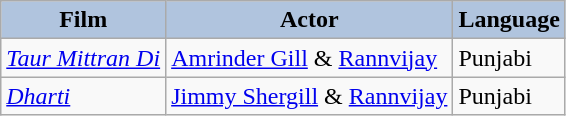<table class="wikitable">
<tr style="text-align:center;">
<th style="background:#B0C4DE;">Film</th>
<th style="background:#B0C4DE;">Actor</th>
<th style="background:#B0C4DE;">Language</th>
</tr>
<tr>
<td><em><a href='#'>Taur Mittran Di</a></em></td>
<td><a href='#'>Amrinder Gill</a> & <a href='#'>Rannvijay</a></td>
<td>Punjabi</td>
</tr>
<tr>
<td><em><a href='#'>Dharti</a></em></td>
<td><a href='#'>Jimmy Shergill</a> & <a href='#'>Rannvijay</a></td>
<td>Punjabi</td>
</tr>
</table>
